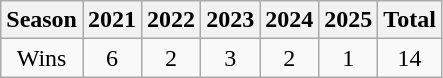<table class=wikitable>
<tr>
<th>Season</th>
<th>2021</th>
<th>2022</th>
<th>2023</th>
<th>2024</th>
<th>2025</th>
<th><strong>Total</strong></th>
</tr>
<tr align=center>
<td>Wins</td>
<td>6</td>
<td>2</td>
<td>3</td>
<td>2</td>
<td>1</td>
<td>14</td>
</tr>
</table>
